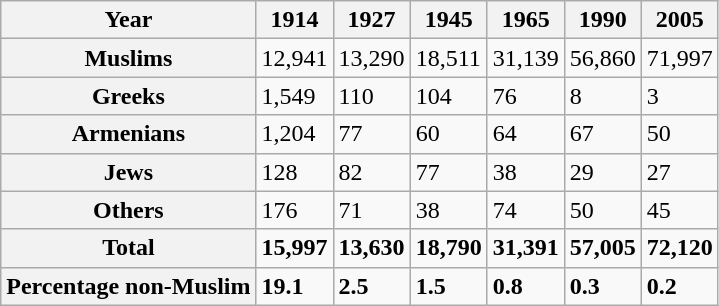<table class="wikitable" style="clear:both">
<tr>
<th>Year</th>
<th>1914</th>
<th>1927</th>
<th>1945</th>
<th>1965</th>
<th>1990</th>
<th>2005</th>
</tr>
<tr>
<th>Muslims</th>
<td>12,941</td>
<td>13,290</td>
<td>18,511</td>
<td>31,139</td>
<td>56,860</td>
<td>71,997</td>
</tr>
<tr>
<th>Greeks</th>
<td>1,549</td>
<td>110</td>
<td>104</td>
<td>76</td>
<td>8</td>
<td>3</td>
</tr>
<tr>
<th>Armenians</th>
<td>1,204</td>
<td>77</td>
<td>60</td>
<td>64</td>
<td>67</td>
<td>50</td>
</tr>
<tr>
<th>Jews</th>
<td>128</td>
<td>82</td>
<td>77</td>
<td>38</td>
<td>29</td>
<td>27</td>
</tr>
<tr>
<th>Others</th>
<td>176</td>
<td>71</td>
<td>38</td>
<td>74</td>
<td>50</td>
<td>45</td>
</tr>
<tr style="font-weight: bold">
<th>Total</th>
<td>15,997</td>
<td>13,630</td>
<td>18,790</td>
<td>31,391</td>
<td>57,005</td>
<td>72,120</td>
</tr>
<tr style="font-weight: bold">
<th>Percentage non-Muslim</th>
<td>19.1</td>
<td>2.5</td>
<td>1.5</td>
<td>0.8</td>
<td>0.3</td>
<td>0.2</td>
</tr>
</table>
